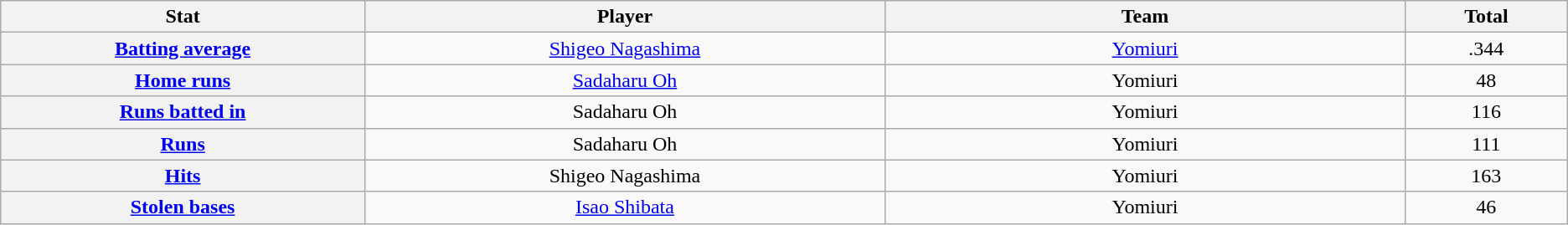<table class="wikitable" style="text-align:center;">
<tr>
<th scope="col" style="width:7%;">Stat</th>
<th scope="col" style="width:10%;">Player</th>
<th scope="col" style="width:10%;">Team</th>
<th scope="col" style="width:3%;">Total</th>
</tr>
<tr>
<th scope="row" style="text-align:center;"><a href='#'>Batting average</a></th>
<td><a href='#'>Shigeo Nagashima</a></td>
<td><a href='#'>Yomiuri</a></td>
<td>.344</td>
</tr>
<tr>
<th scope="row" style="text-align:center;"><a href='#'>Home runs</a></th>
<td><a href='#'>Sadaharu Oh</a></td>
<td>Yomiuri</td>
<td>48</td>
</tr>
<tr>
<th scope="row" style="text-align:center;"><a href='#'>Runs batted in</a></th>
<td>Sadaharu Oh</td>
<td>Yomiuri</td>
<td>116</td>
</tr>
<tr>
<th scope="row" style="text-align:center;"><a href='#'>Runs</a></th>
<td>Sadaharu Oh</td>
<td>Yomiuri</td>
<td>111</td>
</tr>
<tr>
<th scope="row" style="text-align:center;"><a href='#'>Hits</a></th>
<td>Shigeo Nagashima</td>
<td>Yomiuri</td>
<td>163</td>
</tr>
<tr>
<th scope="row" style="text-align:center;"><a href='#'>Stolen bases</a></th>
<td><a href='#'>Isao Shibata</a></td>
<td>Yomiuri</td>
<td>46</td>
</tr>
</table>
